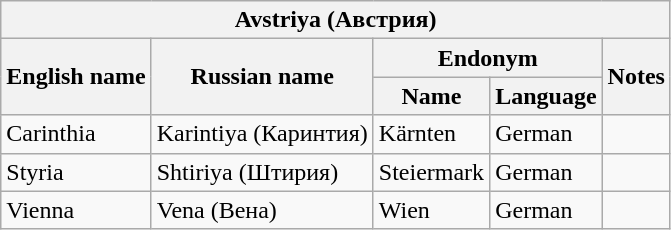<table class="wikitable sortable">
<tr>
<th colspan="5"> Avstriya (Австрия)</th>
</tr>
<tr>
<th rowspan="2">English name</th>
<th rowspan="2">Russian name</th>
<th colspan="2">Endonym</th>
<th rowspan="2">Notes</th>
</tr>
<tr>
<th>Name</th>
<th>Language</th>
</tr>
<tr>
<td>Carinthia</td>
<td>Karintiya (Каринтия)</td>
<td>Kärnten</td>
<td>German</td>
<td></td>
</tr>
<tr>
<td>Styria</td>
<td>Shtiriya (Штирия)</td>
<td>Steiermark</td>
<td>German</td>
<td></td>
</tr>
<tr>
<td>Vienna</td>
<td>Vena (Вена)</td>
<td>Wien</td>
<td>German</td>
<td></td>
</tr>
</table>
